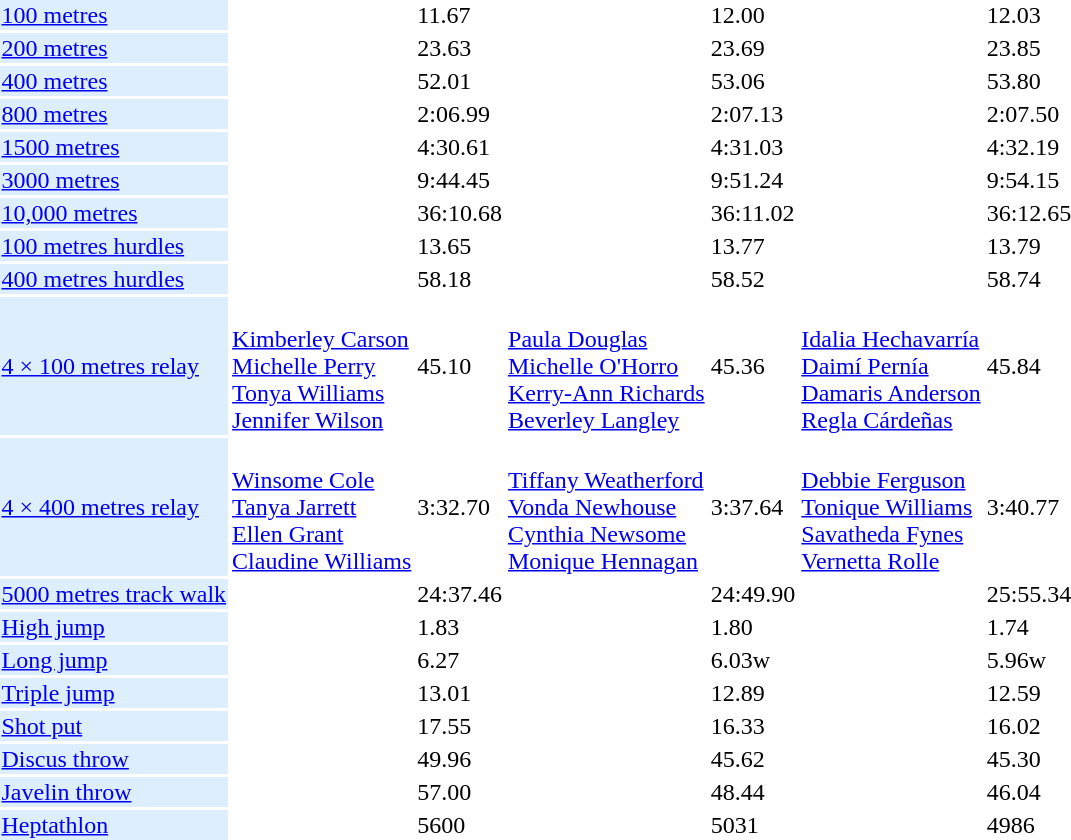<table>
<tr>
<td bgcolor = DDEEFF><a href='#'>100 metres</a></td>
<td></td>
<td>11.67</td>
<td></td>
<td>12.00</td>
<td></td>
<td>12.03</td>
</tr>
<tr>
<td bgcolor = DDEEFF><a href='#'>200 metres</a></td>
<td></td>
<td>23.63</td>
<td></td>
<td>23.69</td>
<td></td>
<td>23.85</td>
</tr>
<tr>
<td bgcolor = DDEEFF><a href='#'>400 metres</a></td>
<td></td>
<td>52.01</td>
<td></td>
<td>53.06</td>
<td></td>
<td>53.80</td>
</tr>
<tr>
<td bgcolor = DDEEFF><a href='#'>800 metres</a></td>
<td></td>
<td>2:06.99</td>
<td></td>
<td>2:07.13</td>
<td></td>
<td>2:07.50</td>
</tr>
<tr>
<td bgcolor = DDEEFF><a href='#'>1500 metres</a></td>
<td></td>
<td>4:30.61</td>
<td></td>
<td>4:31.03</td>
<td></td>
<td>4:32.19</td>
</tr>
<tr>
<td bgcolor = DDEEFF><a href='#'>3000 metres</a></td>
<td></td>
<td>9:44.45</td>
<td></td>
<td>9:51.24</td>
<td></td>
<td>9:54.15</td>
</tr>
<tr>
<td bgcolor = DDEEFF><a href='#'>10,000 metres</a></td>
<td></td>
<td>36:10.68</td>
<td></td>
<td>36:11.02</td>
<td></td>
<td>36:12.65</td>
</tr>
<tr>
<td bgcolor = DDEEFF><a href='#'>100 metres hurdles</a></td>
<td></td>
<td>13.65</td>
<td></td>
<td>13.77</td>
<td></td>
<td>13.79</td>
</tr>
<tr>
<td bgcolor = DDEEFF><a href='#'>400 metres hurdles</a></td>
<td></td>
<td>58.18</td>
<td></td>
<td>58.52</td>
<td></td>
<td>58.74</td>
</tr>
<tr>
<td bgcolor = DDEEFF><a href='#'>4 × 100 metres relay</a></td>
<td><br><a href='#'>Kimberley Carson</a><br><a href='#'>Michelle Perry</a><br><a href='#'>Tonya Williams</a><br><a href='#'>Jennifer Wilson</a></td>
<td>45.10</td>
<td><br><a href='#'>Paula Douglas</a><br><a href='#'>Michelle O'Horro</a><br><a href='#'>Kerry-Ann Richards</a><br><a href='#'>Beverley Langley</a></td>
<td>45.36</td>
<td><br><a href='#'>Idalia Hechavarría</a><br><a href='#'>Daimí Pernía</a><br><a href='#'>Damaris Anderson</a><br><a href='#'>Regla Cárdeñas</a></td>
<td>45.84</td>
</tr>
<tr>
<td bgcolor = DDEEFF><a href='#'>4 × 400 metres relay</a></td>
<td><br><a href='#'>Winsome Cole</a><br><a href='#'>Tanya Jarrett</a><br><a href='#'>Ellen Grant</a><br><a href='#'>Claudine Williams</a></td>
<td>3:32.70</td>
<td><br><a href='#'>Tiffany Weatherford</a><br><a href='#'>Vonda Newhouse</a><br><a href='#'>Cynthia Newsome</a><br><a href='#'>Monique Hennagan</a></td>
<td>3:37.64</td>
<td><br><a href='#'>Debbie Ferguson</a><br><a href='#'>Tonique Williams</a><br><a href='#'>Savatheda Fynes</a><br><a href='#'>Vernetta Rolle</a></td>
<td>3:40.77</td>
</tr>
<tr>
<td bgcolor = DDEEFF><a href='#'>5000 metres track walk</a></td>
<td></td>
<td>24:37.46</td>
<td></td>
<td>24:49.90</td>
<td></td>
<td>25:55.34</td>
</tr>
<tr>
<td bgcolor = DDEEFF><a href='#'>High jump</a></td>
<td></td>
<td>1.83</td>
<td></td>
<td>1.80</td>
<td></td>
<td>1.74</td>
</tr>
<tr>
<td bgcolor = DDEEFF><a href='#'>Long jump</a></td>
<td></td>
<td>6.27</td>
<td></td>
<td>6.03w</td>
<td></td>
<td>5.96w</td>
</tr>
<tr>
<td bgcolor = DDEEFF><a href='#'>Triple jump</a></td>
<td></td>
<td>13.01</td>
<td></td>
<td>12.89</td>
<td></td>
<td>12.59</td>
</tr>
<tr>
<td bgcolor = DDEEFF><a href='#'>Shot put</a></td>
<td></td>
<td>17.55</td>
<td></td>
<td>16.33</td>
<td></td>
<td>16.02</td>
</tr>
<tr>
<td bgcolor = DDEEFF><a href='#'>Discus throw</a></td>
<td></td>
<td>49.96</td>
<td></td>
<td>45.62</td>
<td></td>
<td>45.30</td>
</tr>
<tr>
<td bgcolor = DDEEFF><a href='#'>Javelin throw</a></td>
<td></td>
<td>57.00</td>
<td></td>
<td>48.44</td>
<td></td>
<td>46.04</td>
</tr>
<tr>
<td bgcolor = DDEEFF><a href='#'>Heptathlon</a></td>
<td></td>
<td>5600</td>
<td></td>
<td>5031</td>
<td></td>
<td>4986</td>
</tr>
</table>
